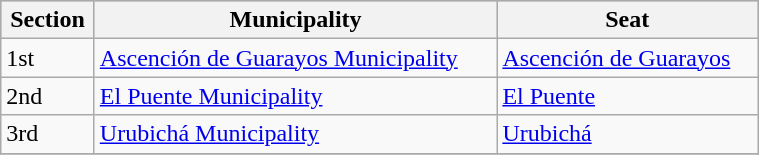<table class="wikitable" border="1" style="width:40%;" border="1">
<tr bgcolor=silver>
<th>Section</th>
<th>Municipality</th>
<th>Seat</th>
</tr>
<tr>
<td>1st</td>
<td><a href='#'>Ascención de Guarayos Municipality</a></td>
<td><a href='#'>Ascención de Guarayos</a></td>
</tr>
<tr>
<td>2nd</td>
<td><a href='#'>El Puente Municipality</a></td>
<td><a href='#'>El Puente</a></td>
</tr>
<tr>
<td>3rd</td>
<td><a href='#'>Urubichá Municipality</a></td>
<td><a href='#'>Urubichá</a></td>
</tr>
<tr>
</tr>
</table>
